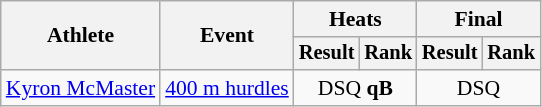<table class="wikitable" style="font-size:90%">
<tr>
<th rowspan=2>Athlete</th>
<th rowspan=2>Event</th>
<th colspan=2>Heats</th>
<th colspan=2>Final</th>
</tr>
<tr style="font-size:95%">
<th>Result</th>
<th>Rank</th>
<th>Result</th>
<th>Rank</th>
</tr>
<tr align=center>
<td align=left><a href='#'>Kyron McMaster</a></td>
<td align=left><a href='#'>400 m hurdles</a></td>
<td colspan=2>DSQ <strong>qB</strong></td>
<td colspan=2>DSQ</td>
</tr>
</table>
